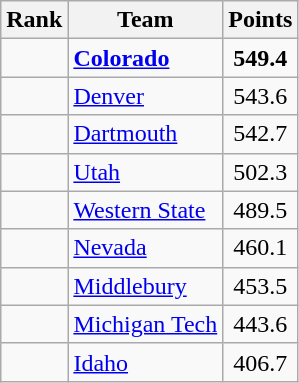<table class="wikitable sortable" style="text-align:center">
<tr>
<th>Rank</th>
<th>Team</th>
<th>Points</th>
</tr>
<tr>
<td></td>
<td align=left><strong><a href='#'>Colorado</a></strong></td>
<td><strong>549.4</strong></td>
</tr>
<tr>
<td></td>
<td align=left><a href='#'>Denver</a></td>
<td>543.6</td>
</tr>
<tr>
<td></td>
<td align=left><a href='#'>Dartmouth</a></td>
<td>542.7</td>
</tr>
<tr>
<td></td>
<td align=left><a href='#'>Utah</a></td>
<td>502.3</td>
</tr>
<tr>
<td></td>
<td align=left><a href='#'>Western State</a></td>
<td>489.5</td>
</tr>
<tr>
<td></td>
<td align=left><a href='#'>Nevada</a></td>
<td>460.1</td>
</tr>
<tr>
<td></td>
<td align=left><a href='#'>Middlebury</a></td>
<td>453.5</td>
</tr>
<tr>
<td></td>
<td align=left><a href='#'>Michigan Tech</a></td>
<td>443.6</td>
</tr>
<tr>
<td></td>
<td align=left><a href='#'>Idaho</a></td>
<td>406.7</td>
</tr>
</table>
